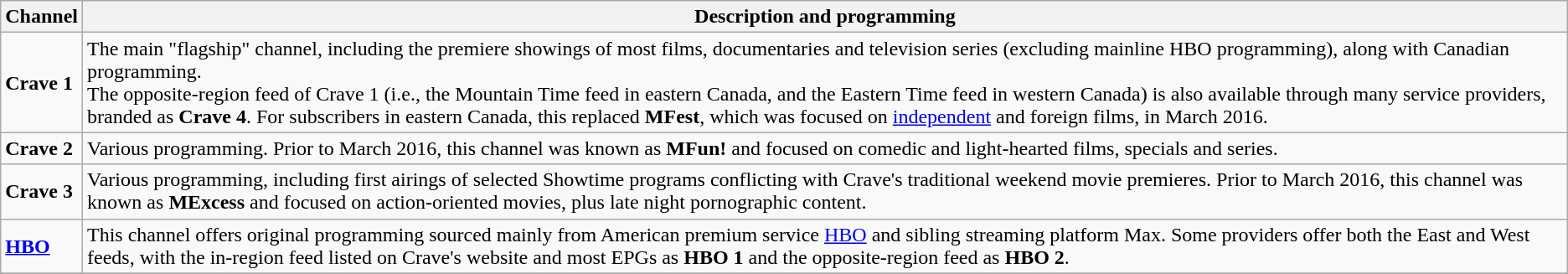<table class="wikitable">
<tr>
<th>Channel</th>
<th>Description and programming</th>
</tr>
<tr>
<td><strong>Crave 1</strong></td>
<td>The main "flagship" channel, including the premiere showings of most films, documentaries and television series (excluding mainline HBO programming), along with Canadian programming. <br>The opposite-region feed of Crave 1 (i.e., the Mountain Time feed in eastern Canada, and the Eastern Time feed in western Canada) is also available through many service providers, branded as <strong>Crave 4</strong>. For subscribers in eastern Canada, this replaced <strong>MFest</strong>, which was focused on <a href='#'>independent</a> and foreign films, in March 2016.</td>
</tr>
<tr>
<td><strong>Crave 2</strong></td>
<td>Various programming. Prior to March 2016, this channel was known as <strong>MFun!</strong> and focused on comedic and light-hearted films, specials and series.</td>
</tr>
<tr>
<td><strong>Crave 3</strong></td>
<td>Various programming, including first airings of selected Showtime programs conflicting with Crave's traditional weekend movie premieres. Prior to March 2016, this channel was known as <strong>MExcess</strong> and focused on action-oriented movies, plus late night pornographic content.</td>
</tr>
<tr>
<td><strong><a href='#'>HBO</a></strong></td>
<td>This channel offers original programming sourced mainly from American premium service <a href='#'>HBO</a> and sibling streaming platform Max. Some providers offer both the East and West feeds, with the in-region feed listed on Crave's website and most EPGs as <strong>HBO 1</strong> and the opposite-region feed as <strong>HBO 2</strong>.</td>
</tr>
<tr>
</tr>
</table>
